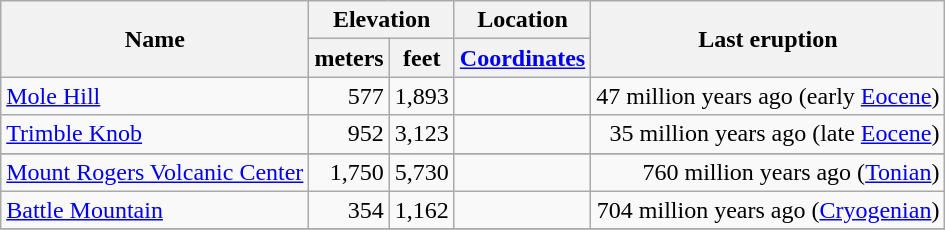<table class="wikitable sortable">
<tr>
<th rowspan="2">Name</th>
<th colspan ="2">Elevation</th>
<th>Location</th>
<th rowspan="2">Last eruption</th>
</tr>
<tr>
<th>meters</th>
<th>feet</th>
<th><a href='#'>Coordinates</a></th>
</tr>
<tr style="text-align:right;">
<td style="text-align:left;"><a href='#'>Mole Hill</a></td>
<td>577</td>
<td>1,893</td>
<td></td>
<td>47 million years ago (early <a href='#'>Eocene</a>)</td>
</tr>
<tr style="text-align:right;">
<td style="text-align:left;"><a href='#'>Trimble Knob</a></td>
<td>952</td>
<td>3,123</td>
<td></td>
<td>35 million years ago (late <a href='#'>Eocene</a>)</td>
</tr>
<tr>
</tr>
<tr style="text-align:right;">
<td style="text-align:left;"><a href='#'>Mount Rogers Volcanic Center</a></td>
<td>1,750</td>
<td>5,730</td>
<td></td>
<td>760 million years ago (<a href='#'>Tonian</a>)</td>
</tr>
<tr style="text-align:right;">
<td style="text-align:left;"><a href='#'>Battle Mountain</a></td>
<td>354</td>
<td>1,162</td>
<td></td>
<td>704 million years ago (<a href='#'>Cryogenian</a>)</td>
</tr>
<tr>
</tr>
</table>
